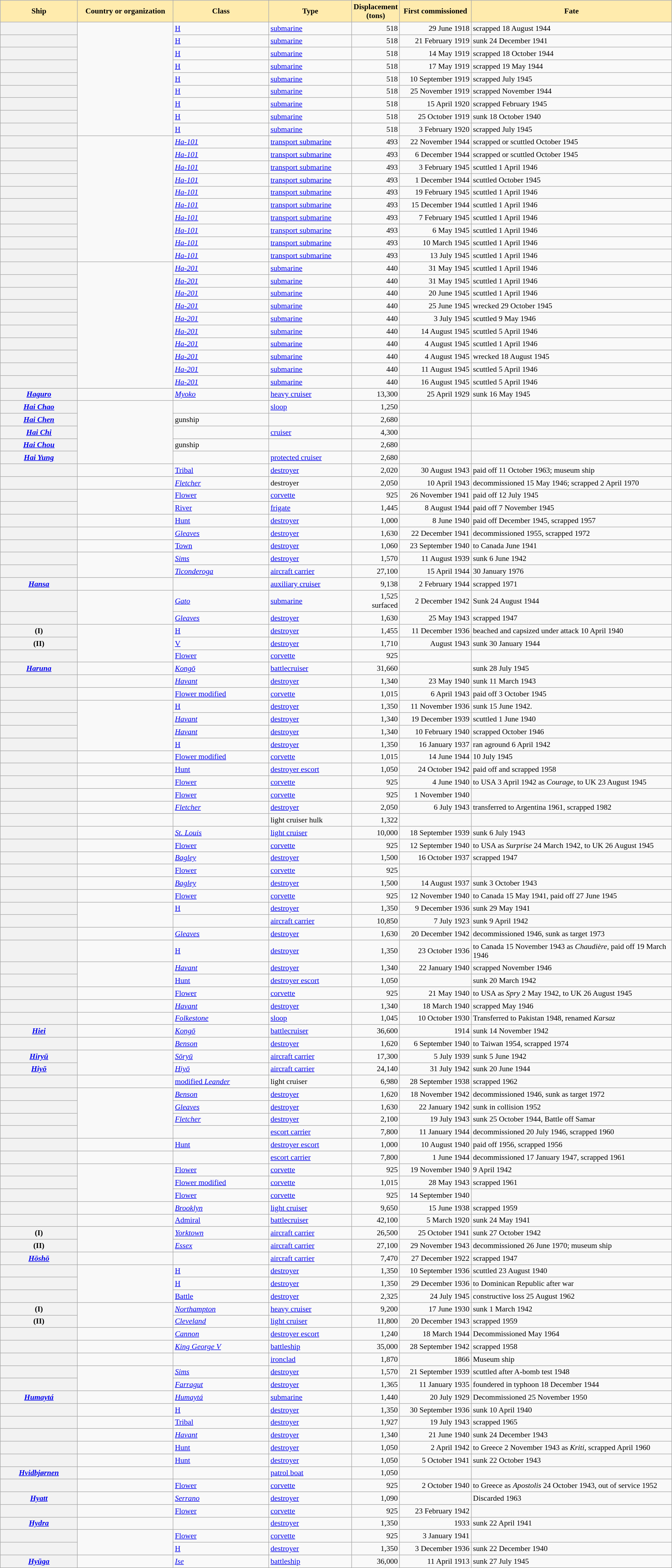<table class="wikitable sortable plainrowheaders" style="width:100%; font-size: 90%">
<tr>
<th scope="col" style="width:12%; background: #ffebad;">Ship</th>
<th scope="col" style="width:15%; background: #ffebad;">Country or organization</th>
<th scope="col" style="width:15%; background: #ffebad;">Class</th>
<th scope="col" style="width:13%; background: #ffebad;">Type</th>
<th scope="col" style="width:2%; background: #ffebad;">Displacement (tons)</th>
<th scope="col" style="width:11%; background: #ffebad;">First commissioned</th>
<th scope="col" style="width:32%; background: #ffebad;">Fate</th>
</tr>
<tr>
<th scope="row"></th>
<td rowspan="9"></td>
<td><a href='#'>H</a></td>
<td><a href='#'>submarine</a></td>
<td style="text-align:right;">518</td>
<td style="text-align:right;">29 June 1918</td>
<td>scrapped 18 August 1944</td>
</tr>
<tr>
<th scope="row"></th>
<td><a href='#'>H</a></td>
<td><a href='#'>submarine</a></td>
<td style="text-align:right;">518</td>
<td style="text-align:right;">21 February 1919</td>
<td>sunk 24 December 1941</td>
</tr>
<tr>
<th scope="row"></th>
<td><a href='#'>H</a></td>
<td><a href='#'>submarine</a></td>
<td style="text-align:right;">518</td>
<td style="text-align:right;">14 May 1919</td>
<td>scrapped 18 October 1944</td>
</tr>
<tr>
<th scope="row"></th>
<td><a href='#'>H</a></td>
<td><a href='#'>submarine</a></td>
<td style="text-align:right;">518</td>
<td style="text-align:right;">17 May 1919</td>
<td>scrapped 19 May 1944</td>
</tr>
<tr>
<th scope="row"></th>
<td><a href='#'>H</a></td>
<td><a href='#'>submarine</a></td>
<td style="text-align:right;">518</td>
<td style="text-align:right;">10 September 1919</td>
<td>scrapped July 1945</td>
</tr>
<tr>
<th scope="row"></th>
<td><a href='#'>H</a></td>
<td><a href='#'>submarine</a></td>
<td style="text-align:right;">518</td>
<td style="text-align:right;">25 November 1919</td>
<td>scrapped November 1944</td>
</tr>
<tr>
<th scope="row"></th>
<td><a href='#'>H</a></td>
<td><a href='#'>submarine</a></td>
<td style="text-align:right;">518</td>
<td style="text-align:right;">15 April 1920</td>
<td>scrapped February 1945</td>
</tr>
<tr>
<th scope="row"></th>
<td><a href='#'>H</a></td>
<td><a href='#'>submarine</a></td>
<td style="text-align:right;">518</td>
<td style="text-align:right;">25 October 1919</td>
<td>sunk 18 October 1940</td>
</tr>
<tr>
<th scope="row"></th>
<td><a href='#'>H</a></td>
<td><a href='#'>submarine</a></td>
<td style="text-align:right;">518</td>
<td style="text-align:right;">3 February 1920</td>
<td>scrapped July 1945</td>
</tr>
<tr>
<th scope="row"></th>
<td rowspan="10"></td>
<td><em><a href='#'>Ha-101</a></em></td>
<td><a href='#'>transport submarine</a></td>
<td style="text-align:right;">493</td>
<td style="text-align:right;">22 November 1944</td>
<td>scrapped or scuttled October 1945</td>
</tr>
<tr>
<th scope="row"></th>
<td><em><a href='#'>Ha-101</a></em></td>
<td><a href='#'>transport submarine</a></td>
<td style="text-align:right;">493</td>
<td style="text-align:right;">6 December 1944</td>
<td>scrapped or scuttled October 1945</td>
</tr>
<tr>
<th scope="row"></th>
<td><em><a href='#'>Ha-101</a></em></td>
<td><a href='#'>transport submarine</a></td>
<td style="text-align:right;">493</td>
<td style="text-align:right;">3 February 1945</td>
<td>scuttled 1 April 1946</td>
</tr>
<tr>
<th scope="row"></th>
<td><em><a href='#'>Ha-101</a></em></td>
<td><a href='#'>transport submarine</a></td>
<td style="text-align:right;">493</td>
<td style="text-align:right;">1 December 1944</td>
<td>scuttled October 1945</td>
</tr>
<tr>
<th scope="row"></th>
<td><em><a href='#'>Ha-101</a></em></td>
<td><a href='#'>transport submarine</a></td>
<td style="text-align:right;">493</td>
<td style="text-align:right;">19 February 1945</td>
<td>scuttled 1 April 1946</td>
</tr>
<tr>
<th scope="row"></th>
<td><em><a href='#'>Ha-101</a></em></td>
<td><a href='#'>transport submarine</a></td>
<td style="text-align:right;">493</td>
<td style="text-align:right;">15 December 1944</td>
<td>scuttled 1 April 1946</td>
</tr>
<tr>
<th scope="row"></th>
<td><em><a href='#'>Ha-101</a></em></td>
<td><a href='#'>transport submarine</a></td>
<td style="text-align:right;">493</td>
<td style="text-align:right;">7 February 1945</td>
<td>scuttled 1 April 1946</td>
</tr>
<tr>
<th scope="row"></th>
<td><em><a href='#'>Ha-101</a></em></td>
<td><a href='#'>transport submarine</a></td>
<td style="text-align:right;">493</td>
<td style="text-align:right;">6 May 1945</td>
<td>scuttled 1 April 1946</td>
</tr>
<tr>
<th scope="row"></th>
<td><em><a href='#'>Ha-101</a></em></td>
<td><a href='#'>transport submarine</a></td>
<td style="text-align:right;">493</td>
<td style="text-align:right;">10 March 1945</td>
<td>scuttled 1 April 1946</td>
</tr>
<tr>
<th scope="row"></th>
<td><em><a href='#'>Ha-101</a></em></td>
<td><a href='#'>transport submarine</a></td>
<td style="text-align:right;">493</td>
<td style="text-align:right;">13 July 1945</td>
<td>scuttled 1 April 1946</td>
</tr>
<tr>
<th scope="row"></th>
<td rowspan="10"></td>
<td><em><a href='#'>Ha-201</a></em></td>
<td><a href='#'>submarine</a></td>
<td style="text-align:right;">440</td>
<td style="text-align:right;">31 May 1945</td>
<td>scuttled 1 April 1946</td>
</tr>
<tr>
<th scope="row"></th>
<td><em><a href='#'>Ha-201</a></em></td>
<td><a href='#'>submarine</a></td>
<td style="text-align:right;">440</td>
<td style="text-align:right;">31 May 1945</td>
<td>scuttled 1 April 1946</td>
</tr>
<tr>
<th scope="row"></th>
<td><em><a href='#'>Ha-201</a></em></td>
<td><a href='#'>submarine</a></td>
<td style="text-align:right;">440</td>
<td style="text-align:right;">20 June 1945</td>
<td>scuttled 1 April 1946</td>
</tr>
<tr>
<th scope="row"></th>
<td><em><a href='#'>Ha-201</a></em></td>
<td><a href='#'>submarine</a></td>
<td style="text-align:right;">440</td>
<td style="text-align:right;">25 June 1945</td>
<td>wrecked 29 October 1945</td>
</tr>
<tr>
<th scope="row"></th>
<td><em><a href='#'>Ha-201</a></em></td>
<td><a href='#'>submarine</a></td>
<td style="text-align:right;">440</td>
<td style="text-align:right;">3 July 1945</td>
<td>scuttled 9 May 1946</td>
</tr>
<tr>
<th scope="row"></th>
<td><em><a href='#'>Ha-201</a></em></td>
<td><a href='#'>submarine</a></td>
<td style="text-align:right;">440</td>
<td style="text-align:right;">14 August 1945</td>
<td>scuttled 5 April 1946</td>
</tr>
<tr>
<th scope="row"></th>
<td><em><a href='#'>Ha-201</a></em></td>
<td><a href='#'>submarine</a></td>
<td style="text-align:right;">440</td>
<td style="text-align:right;">4 August 1945</td>
<td>scuttled 1 April 1946</td>
</tr>
<tr>
<th scope="row"></th>
<td><em><a href='#'>Ha-201</a></em></td>
<td><a href='#'>submarine</a></td>
<td style="text-align:right;">440</td>
<td style="text-align:right;">4 August 1945</td>
<td>wrecked 18 August 1945</td>
</tr>
<tr>
<th scope="row"></th>
<td><em><a href='#'>Ha-201</a></em></td>
<td><a href='#'>submarine</a></td>
<td style="text-align:right;">440</td>
<td style="text-align:right;">11 August 1945</td>
<td>scuttled 5 April 1946</td>
</tr>
<tr>
<th scope="row"></th>
<td><em><a href='#'>Ha-201</a></em></td>
<td><a href='#'>submarine</a></td>
<td style="text-align:right;">440</td>
<td style="text-align:right;">16 August 1945</td>
<td>scuttled 5 April 1946</td>
</tr>
<tr>
<th scope="row"><em><a href='#'>Haguro</a></em></th>
<td></td>
<td><a href='#'><em>Myoko</em></a></td>
<td><a href='#'>heavy cruiser</a></td>
<td style="text-align:right;">13,300</td>
<td style="text-align:right;">25 April 1929</td>
<td>sunk 16 May 1945</td>
</tr>
<tr>
<th scope="row"><em><a href='#'>Hai Chao</a></em></th>
<td rowspan="5"></td>
<td></td>
<td><a href='#'>sloop</a></td>
<td style="text-align:right;">1,250</td>
<td style="text-align:right;"></td>
<td></td>
</tr>
<tr>
<th scope="row"><em><a href='#'>Hai Chen</a></em></th>
<td>gunship</td>
<td></td>
<td style="text-align:right;">2,680</td>
<td style="text-align:right;"></td>
<td></td>
</tr>
<tr>
<th scope="row"><em><a href='#'>Hai Chi</a></em></th>
<td></td>
<td><a href='#'>cruiser</a></td>
<td style="text-align:right;">4,300</td>
<td style="text-align:right;"></td>
<td></td>
</tr>
<tr>
<th scope="row"><em><a href='#'>Hai Chou</a></em></th>
<td>gunship</td>
<td></td>
<td style="text-align:right;">2,680</td>
<td style="text-align:right;"></td>
<td></td>
</tr>
<tr>
<th scope="row"><em><a href='#'>Hai Yung</a></em></th>
<td></td>
<td><a href='#'>protected cruiser</a></td>
<td style="text-align:right;">2,680</td>
<td style="text-align:right;"></td>
<td></td>
</tr>
<tr>
<th scope="row"></th>
<td></td>
<td><a href='#'>Tribal</a></td>
<td><a href='#'>destroyer</a></td>
<td style="text-align:right;">2,020</td>
<td style="text-align:right;">30 August 1943</td>
<td>paid off 11 October 1963; museum ship</td>
</tr>
<tr>
<th scope="row"></th>
<td></td>
<td><a href='#'><em>Fletcher</em></a></td>
<td>destroyer</td>
<td style="text-align:right;">2,050</td>
<td style="text-align:right;">10 April 1943</td>
<td>decommissioned 15 May 1946; scrapped 2 April 1970</td>
</tr>
<tr>
<th scope="row"></th>
<td rowspan="2"></td>
<td><a href='#'>Flower</a></td>
<td><a href='#'>corvette</a></td>
<td style="text-align:right;">925</td>
<td style="text-align:right;">26 November 1941</td>
<td>paid off 12 July 1945</td>
</tr>
<tr>
<th scope="row"></th>
<td><a href='#'>River</a></td>
<td><a href='#'>frigate</a></td>
<td style="text-align:right;">1,445</td>
<td style="text-align:right;">8 August 1944</td>
<td>paid off 7 November 1945</td>
</tr>
<tr>
<th scope="row"></th>
<td></td>
<td><a href='#'>Hunt</a></td>
<td><a href='#'>destroyer</a></td>
<td style="text-align:right;">1,000</td>
<td style="text-align:right;">8 June 1940</td>
<td>paid off December 1945, scrapped 1957</td>
</tr>
<tr>
<th scope="row"></th>
<td></td>
<td><a href='#'><em>Gleaves</em></a></td>
<td><a href='#'>destroyer</a></td>
<td style="text-align:right;">1,630</td>
<td style="text-align:right;">22 December 1941</td>
<td>decommissioned 1955, scrapped 1972</td>
</tr>
<tr>
<th scope="row"></th>
<td><br></td>
<td><a href='#'>Town</a></td>
<td><a href='#'>destroyer</a></td>
<td style="text-align:right;">1,060</td>
<td style="text-align:right;">23 September 1940</td>
<td>to Canada June 1941</td>
</tr>
<tr>
<th scope="row"></th>
<td rowspan="2"></td>
<td><em><a href='#'>Sims</a></em></td>
<td><a href='#'>destroyer</a></td>
<td style="text-align:right;">1,570</td>
<td style="text-align:right;">11 August 1939</td>
<td>sunk 6 June 1942</td>
</tr>
<tr>
<th scope="row"></th>
<td><a href='#'><em>Ticonderoga</em></a></td>
<td><a href='#'>aircraft carrier</a></td>
<td style="text-align:right;">27,100</td>
<td style="text-align:right;">15 April 1944</td>
<td>30 January 1976</td>
</tr>
<tr>
<th scope="row"><a href='#'><em>Hansa</em></a></th>
<td></td>
<td></td>
<td><a href='#'>auxiliary cruiser</a></td>
<td style="text-align:right;">9,138</td>
<td style="text-align:right;">2 February 1944</td>
<td>scrapped 1971</td>
</tr>
<tr>
<th scope="row"></th>
<td rowspan="2"></td>
<td><em><a href='#'>Gato</a></em></td>
<td><a href='#'>submarine</a></td>
<td style="text-align:right;">1,525 surfaced</td>
<td style="text-align:right;">2 December 1942</td>
<td>Sunk 24 August 1944</td>
</tr>
<tr>
<th scope="row"></th>
<td><a href='#'><em>Gleaves</em></a></td>
<td><a href='#'>destroyer</a></td>
<td style="text-align:right;">1,630</td>
<td style="text-align:right;">25 May 1943</td>
<td>scrapped 1947</td>
</tr>
<tr>
<th scope="row"> (I)</th>
<td rowspan="3"></td>
<td><a href='#'>H</a></td>
<td><a href='#'>destroyer</a></td>
<td style="text-align:right;">1,455</td>
<td style="text-align:right;">11 December 1936</td>
<td>beached and capsized under attack 10 April 1940</td>
</tr>
<tr>
<th scope="row"> (II)</th>
<td><a href='#'>V</a></td>
<td><a href='#'>destroyer</a></td>
<td style="text-align:right;">1,710</td>
<td style="text-align:right;">August 1943</td>
<td>sunk 30 January 1944</td>
</tr>
<tr>
<th scope="row"></th>
<td><a href='#'>Flower</a></td>
<td><a href='#'>corvette</a></td>
<td style="text-align:right;">925</td>
<td style="text-align:right;"></td>
<td></td>
</tr>
<tr>
<th scope="row"><a href='#'><em>Haruna</em></a></th>
<td></td>
<td><em><a href='#'>Kongō</a></em></td>
<td><a href='#'>battlecruiser</a></td>
<td style="text-align:right;">31,660</td>
<td style="text-align:right;"></td>
<td>sunk 28 July 1945</td>
</tr>
<tr>
<th scope="row"></th>
<td></td>
<td><a href='#'><em>Havant</em></a></td>
<td><a href='#'>destroyer</a></td>
<td style="text-align:right;">1,340</td>
<td style="text-align:right;">23 May 1940</td>
<td>sunk 11 March 1943</td>
</tr>
<tr>
<th scope="row"></th>
<td></td>
<td><a href='#'>Flower modified</a></td>
<td><a href='#'>corvette</a></td>
<td style="text-align:right;">1,015</td>
<td style="text-align:right;">6 April 1943</td>
<td>paid off 3 October 1945</td>
</tr>
<tr>
<th scope="row"></th>
<td rowspan="4"></td>
<td><a href='#'>H</a></td>
<td><a href='#'>destroyer</a></td>
<td style="text-align:right;">1,350</td>
<td style="text-align:right;">11 November 1936</td>
<td>sunk 15 June 1942.</td>
</tr>
<tr>
<th scope="row"></th>
<td><a href='#'><em>Havant</em></a></td>
<td><a href='#'>destroyer</a></td>
<td style="text-align:right;">1,340</td>
<td style="text-align:right;">19 December 1939</td>
<td>scuttled 1 June 1940</td>
</tr>
<tr>
<th scope="row"></th>
<td><a href='#'><em>Havant</em></a></td>
<td><a href='#'>destroyer</a></td>
<td style="text-align:right;">1,340</td>
<td style="text-align:right;">10 February 1940</td>
<td>scrapped October 1946</td>
</tr>
<tr>
<th scope="row"></th>
<td><a href='#'>H</a></td>
<td><a href='#'>destroyer</a></td>
<td style="text-align:right;">1,350</td>
<td style="text-align:right;">16 January 1937</td>
<td>ran aground 6 April 1942</td>
</tr>
<tr>
<th scope="row"></th>
<td></td>
<td><a href='#'>Flower modified</a></td>
<td><a href='#'>corvette</a></td>
<td style="text-align:right;">1,015</td>
<td style="text-align:right;">14 June 1944</td>
<td>10 July 1945</td>
</tr>
<tr>
<th scope="row"></th>
<td></td>
<td><a href='#'>Hunt</a></td>
<td><a href='#'>destroyer escort</a></td>
<td style="text-align:right;">1,050</td>
<td style="text-align:right;">24 October 1942</td>
<td>paid off and scrapped 1958</td>
</tr>
<tr>
<th scope="row"></th>
<td><br></td>
<td><a href='#'>Flower</a></td>
<td><a href='#'>corvette</a></td>
<td style="text-align:right;">925</td>
<td style="text-align:right;">4 June 1940</td>
<td>to USA 3 April 1942 as <em>Courage</em>, to UK 23 August 1945</td>
</tr>
<tr>
<th scope="row"></th>
<td></td>
<td><a href='#'>Flower</a></td>
<td><a href='#'>corvette</a></td>
<td style="text-align:right;">925</td>
<td style="text-align:right;">1 November 1940</td>
<td></td>
</tr>
<tr>
<th scope="row"></th>
<td></td>
<td><a href='#'><em>Fletcher</em></a></td>
<td><a href='#'>destroyer</a></td>
<td style="text-align:right;">2,050</td>
<td style="text-align:right;">6 July 1943</td>
<td>transferred to Argentina 1961, scrapped 1982</td>
</tr>
<tr>
<th scope="row"></th>
<td></td>
<td></td>
<td>light cruiser hulk</td>
<td style="text-align:right;">1,322</td>
<td style="text-align:right;"></td>
<td></td>
</tr>
<tr>
<th scope="row"></th>
<td></td>
<td><a href='#'><em>St. Louis</em></a></td>
<td><a href='#'>light cruiser</a></td>
<td style="text-align:right;">10,000</td>
<td style="text-align:right;">18 September 1939</td>
<td>sunk 6 July 1943</td>
</tr>
<tr>
<th scope="row"></th>
<td><br></td>
<td><a href='#'>Flower</a></td>
<td><a href='#'>corvette</a></td>
<td style="text-align:right;">925</td>
<td style="text-align:right;">12 September 1940</td>
<td>to USA as <em>Surprise</em> 24 March 1942, to UK 26 August 1945</td>
</tr>
<tr>
<th scope="row"></th>
<td></td>
<td><a href='#'><em>Bagley</em></a></td>
<td><a href='#'>destroyer</a></td>
<td style="text-align:right;">1,500</td>
<td style="text-align:right;">16 October 1937</td>
<td>scrapped 1947</td>
</tr>
<tr>
<th scope="row"></th>
<td></td>
<td><a href='#'>Flower</a></td>
<td><a href='#'>corvette</a></td>
<td style="text-align:right;">925</td>
<td style="text-align:right;"></td>
<td></td>
</tr>
<tr>
<th scope="row"></th>
<td></td>
<td><a href='#'><em>Bagley</em></a></td>
<td><a href='#'>destroyer</a></td>
<td style="text-align:right;">1,500</td>
<td style="text-align:right;">14 August 1937</td>
<td>sunk 3 October 1943</td>
</tr>
<tr>
<th scope="row"></th>
<td><br></td>
<td><a href='#'>Flower</a></td>
<td><a href='#'>corvette</a></td>
<td style="text-align:right;">925</td>
<td style="text-align:right;">12 November 1940</td>
<td>to Canada 15 May 1941, paid off 27 June 1945</td>
</tr>
<tr>
<th scope="row"></th>
<td rowspan="2"></td>
<td><a href='#'>H</a></td>
<td><a href='#'>destroyer</a></td>
<td style="text-align:right;">1,350</td>
<td style="text-align:right;">9 December 1936</td>
<td>sunk 29 May 1941</td>
</tr>
<tr>
<th scope="row"></th>
<td></td>
<td><a href='#'>aircraft carrier</a></td>
<td style="text-align:right;">10,850</td>
<td style="text-align:right;">7 July 1923</td>
<td>sunk 9 April 1942</td>
</tr>
<tr>
<th scope="row"></th>
<td></td>
<td><a href='#'><em>Gleaves</em></a></td>
<td><a href='#'>destroyer</a></td>
<td style="text-align:right;">1,630</td>
<td style="text-align:right;">20 December 1942</td>
<td>decommissioned 1946, sunk as target 1973</td>
</tr>
<tr>
<th scope="row"></th>
<td><br></td>
<td><a href='#'>H</a></td>
<td><a href='#'>destroyer</a></td>
<td style="text-align:right;">1,350</td>
<td style="text-align:right;">23 October 1936</td>
<td>to Canada 15 November 1943 as <em>Chaudière</em>, paid off 19 March 1946</td>
</tr>
<tr>
<th scope="row"></th>
<td rowspan="2"></td>
<td><a href='#'><em>Havant</em></a></td>
<td><a href='#'>destroyer</a></td>
<td style="text-align:right;">1,340</td>
<td style="text-align:right;">22 January 1940</td>
<td>scrapped November 1946</td>
</tr>
<tr>
<th scope="row"></th>
<td><a href='#'>Hunt</a></td>
<td><a href='#'>destroyer escort</a></td>
<td style="text-align:right;">1,050</td>
<td style="text-align:right;"></td>
<td>sunk 20 March 1942</td>
</tr>
<tr>
<th scope="row"></th>
<td><br></td>
<td><a href='#'>Flower</a></td>
<td><a href='#'>corvette</a></td>
<td style="text-align:right;">925</td>
<td style="text-align:right;">21 May 1940</td>
<td>to USA as <em>Spry</em> 2 May 1942, to UK 26 August 1945</td>
</tr>
<tr>
<th scope="row"></th>
<td></td>
<td><a href='#'><em>Havant</em></a></td>
<td><a href='#'>destroyer</a></td>
<td style="text-align:right;">1,340</td>
<td style="text-align:right;">18 March 1940</td>
<td>scrapped May 1946</td>
</tr>
<tr>
<th scope="row"></th>
<td></td>
<td><em><a href='#'>Folkestone</a></em></td>
<td><a href='#'>sloop</a></td>
<td style="text-align:right;">1,045</td>
<td style="text-align:right;">10 October 1930</td>
<td>Transferred to Pakistan 1948, renamed <em>Karsaz</em></td>
</tr>
<tr>
<th scope="row"><em><a href='#'>Hiei</a></em></th>
<td></td>
<td><em><a href='#'>Kongō</a></em></td>
<td><a href='#'>battlecruiser</a></td>
<td style="text-align:right;">36,600</td>
<td style="text-align:right;">1914</td>
<td>sunk 14 November 1942</td>
</tr>
<tr>
<th scope="row"></th>
<td></td>
<td><a href='#'><em>Benson</em></a></td>
<td><a href='#'>destroyer</a></td>
<td style="text-align:right;">1,620</td>
<td style="text-align:right;">6 September 1940</td>
<td>to Taiwan 1954, scrapped 1974</td>
</tr>
<tr>
<th scope="row"><em><a href='#'>Hiryū</a></em></th>
<td rowspan="2"></td>
<td><a href='#'><em>Sōryū</em></a></td>
<td><a href='#'>aircraft carrier</a></td>
<td style="text-align:right;">17,300</td>
<td style="text-align:right;">5 July 1939</td>
<td>sunk 5 June 1942</td>
</tr>
<tr>
<th scope="row"><em><a href='#'>Hiyō</a></em></th>
<td><a href='#'><em>Hiyō</em></a></td>
<td><a href='#'>aircraft carrier</a></td>
<td style="text-align:right;">24,140</td>
<td style="text-align:right;">31 July 1942</td>
<td>sunk 20 June 1944</td>
</tr>
<tr>
<th scope="row"></th>
<td></td>
<td><a href='#'>modified <em>Leander</em></a></td>
<td>light cruiser</td>
<td style="text-align:right;">6,980</td>
<td style="text-align:right;">28 September 1938</td>
<td>scrapped 1962</td>
</tr>
<tr>
<th scope="row"></th>
<td rowspan="4"></td>
<td><a href='#'><em>Benson</em></a></td>
<td><a href='#'>destroyer</a></td>
<td style="text-align:right;">1,620</td>
<td style="text-align:right;">18 November 1942</td>
<td>decommissioned 1946, sunk as target 1972</td>
</tr>
<tr>
<th scope="row"></th>
<td><a href='#'><em>Gleaves</em></a></td>
<td><a href='#'>destroyer</a></td>
<td style="text-align:right;">1,630</td>
<td style="text-align:right;">22 January 1942</td>
<td>sunk in collision 1952</td>
</tr>
<tr>
<th scope="row"></th>
<td><a href='#'><em>Fletcher</em></a></td>
<td><a href='#'>destroyer</a></td>
<td style="text-align:right;">2,100</td>
<td style="text-align:right;">19 July 1943</td>
<td>sunk 25 October 1944, Battle off Samar</td>
</tr>
<tr>
<th scope="row"></th>
<td></td>
<td><a href='#'>escort carrier</a></td>
<td style="text-align:right;">7,800</td>
<td style="text-align:right;">11 January 1944</td>
<td>decommissioned 20 July 1946, scrapped 1960</td>
</tr>
<tr>
<th scope="row"></th>
<td></td>
<td><a href='#'>Hunt</a></td>
<td><a href='#'>destroyer escort</a></td>
<td style="text-align:right;">1,000</td>
<td style="text-align:right;">10 August 1940</td>
<td>paid off 1956, scrapped 1956</td>
</tr>
<tr>
<th scope="row"></th>
<td></td>
<td></td>
<td><a href='#'>escort carrier</a></td>
<td style="text-align:right;">7,800</td>
<td style="text-align:right;">1 June 1944</td>
<td>decommissioned 17 January 1947, scrapped 1961</td>
</tr>
<tr>
<th scope="row"></th>
<td rowspan="3"></td>
<td><a href='#'>Flower</a></td>
<td><a href='#'>corvette</a></td>
<td style="text-align:right;">925</td>
<td style="text-align:right;">19 November 1940</td>
<td>9 April 1942</td>
</tr>
<tr>
<th scope="row"></th>
<td><a href='#'>Flower modified</a></td>
<td><a href='#'>corvette</a></td>
<td style="text-align:right;">1,015</td>
<td style="text-align:right;">28 May 1943</td>
<td>scrapped 1961</td>
</tr>
<tr>
<th scope="row"></th>
<td><a href='#'>Flower</a></td>
<td><a href='#'>corvette</a></td>
<td style="text-align:right;">925</td>
<td style="text-align:right;">14 September 1940</td>
<td></td>
</tr>
<tr>
<th scope="row"></th>
<td></td>
<td><a href='#'><em>Brooklyn</em></a></td>
<td><a href='#'>light cruiser</a></td>
<td style="text-align:right;">9,650</td>
<td style="text-align:right;">15 June 1938</td>
<td>scrapped 1959</td>
</tr>
<tr>
<th scope="row"></th>
<td></td>
<td><a href='#'>Admiral</a></td>
<td><a href='#'>battlecruiser</a></td>
<td style="text-align:right;">42,100</td>
<td style="text-align:right;">5 March 1920</td>
<td>sunk 24 May 1941</td>
</tr>
<tr>
<th scope="row"> (I)</th>
<td rowspan="2"></td>
<td><a href='#'><em>Yorktown</em></a></td>
<td><a href='#'>aircraft carrier</a></td>
<td style="text-align:right;">26,500</td>
<td style="text-align:right;">25 October 1941</td>
<td>sunk 27 October 1942</td>
</tr>
<tr>
<th scope="row"> (II)</th>
<td><a href='#'><em>Essex</em></a></td>
<td><a href='#'>aircraft carrier</a></td>
<td style="text-align:right;">27,100</td>
<td style="text-align:right;">29 November 1943</td>
<td>decommissioned 26 June 1970; museum ship</td>
</tr>
<tr>
<th scope="row"><em><a href='#'>Hōshō</a></em></th>
<td></td>
<td></td>
<td><a href='#'>aircraft carrier</a></td>
<td style="text-align:right;">7,470</td>
<td style="text-align:right;">27 December 1922</td>
<td>scrapped 1947</td>
</tr>
<tr>
<th scope="row"></th>
<td rowspan="3"></td>
<td><a href='#'>H</a></td>
<td><a href='#'>destroyer</a></td>
<td style="text-align:right;">1,350</td>
<td style="text-align:right;">10 September 1936</td>
<td>scuttled 23 August 1940</td>
</tr>
<tr>
<th scope="row"></th>
<td><a href='#'>H</a></td>
<td><a href='#'>destroyer</a></td>
<td style="text-align:right;">1,350</td>
<td style="text-align:right;">29 December 1936</td>
<td>to Dominican Republic after war</td>
</tr>
<tr>
<th scope="row"></th>
<td><a href='#'>Battle</a></td>
<td><a href='#'>destroyer</a></td>
<td style="text-align:right;">2,325</td>
<td style="text-align:right;">24 July 1945</td>
<td>constructive loss 25 August 1962</td>
</tr>
<tr>
<th scope="row"> (I)</th>
<td rowspan="2"></td>
<td><a href='#'><em>Northampton</em></a></td>
<td><a href='#'>heavy cruiser</a></td>
<td style="text-align:right;">9,200</td>
<td style="text-align:right;">17 June 1930</td>
<td>sunk 1 March 1942</td>
</tr>
<tr>
<th scope="row"> (II)</th>
<td><a href='#'><em>Cleveland</em></a></td>
<td><a href='#'>light cruiser</a></td>
<td style="text-align:right;">11,800</td>
<td style="text-align:right;">20 December 1943</td>
<td>scrapped 1959</td>
</tr>
<tr>
<th scope="row"></th>
<td></td>
<td><a href='#'><em>Cannon</em></a></td>
<td><a href='#'>destroyer escort</a></td>
<td style="text-align:right;">1,240</td>
<td style="text-align:right;">18 March 1944</td>
<td>Decommissioned May 1964</td>
</tr>
<tr>
<th scope="row"></th>
<td></td>
<td><a href='#'><em>King George V</em></a></td>
<td><a href='#'>battleship</a></td>
<td style="text-align:right;">35,000</td>
<td style="text-align:right;">28 September 1942</td>
<td>scrapped 1958</td>
</tr>
<tr>
<th scope="row"></th>
<td></td>
<td></td>
<td><a href='#'>ironclad</a></td>
<td style="text-align:right;">1,870</td>
<td style="text-align:right;">1866</td>
<td>Museum ship</td>
</tr>
<tr>
<th scope="row"></th>
<td rowspan="2"></td>
<td><em><a href='#'>Sims</a></em></td>
<td><a href='#'>destroyer</a></td>
<td style="text-align:right;">1,570</td>
<td style="text-align:right;">21 September 1939</td>
<td>scuttled after A-bomb test 1948</td>
</tr>
<tr>
<th scope="row"></th>
<td><a href='#'><em>Farragut</em></a></td>
<td><a href='#'>destroyer</a></td>
<td style="text-align:right;">1,365</td>
<td style="text-align:right;">11 January 1935</td>
<td>foundered in typhoon 18 December 1944</td>
</tr>
<tr>
<th scope="row"><em><a href='#'>Humaytá</a></em></th>
<td></td>
<td><a href='#'><em>Humaytá</em></a></td>
<td><a href='#'>submarine</a></td>
<td style="text-align:right;">1,440</td>
<td style="text-align:right;">20 July 1929</td>
<td>Decommissioned 25 November 1950</td>
</tr>
<tr>
<th scope="row"></th>
<td></td>
<td><a href='#'>H</a></td>
<td><a href='#'>destroyer</a></td>
<td style="text-align:right;">1,350</td>
<td style="text-align:right;">30 September 1936</td>
<td>sunk 10 April 1940</td>
</tr>
<tr>
<th scope="row"></th>
<td></td>
<td><a href='#'>Tribal</a></td>
<td><a href='#'>destroyer</a></td>
<td style="text-align:right;">1,927</td>
<td style="text-align:right;">19 July 1943</td>
<td>scrapped 1965</td>
</tr>
<tr>
<th scope="row"></th>
<td></td>
<td><a href='#'><em>Havant</em></a></td>
<td><a href='#'>destroyer</a></td>
<td style="text-align:right;">1,340</td>
<td style="text-align:right;">21 June 1940</td>
<td>sunk 24 December 1943</td>
</tr>
<tr>
<th scope="row"></th>
<td><br></td>
<td><a href='#'>Hunt</a></td>
<td><a href='#'>destroyer</a></td>
<td style="text-align:right;">1,050</td>
<td style="text-align:right;">2 April 1942</td>
<td>to Greece 2 November 1943 as <em>Kriti</em>, scrapped April 1960</td>
</tr>
<tr>
<th scope="row"></th>
<td></td>
<td><a href='#'>Hunt</a></td>
<td><a href='#'>destroyer</a></td>
<td style="text-align:right;">1,050</td>
<td style="text-align:right;">5 October 1941</td>
<td>sunk 22 October 1943</td>
</tr>
<tr>
<th scope="row"><em><a href='#'>Hvidbjørnen</a></em></th>
<td></td>
<td></td>
<td><a href='#'>patrol boat</a></td>
<td style="text-align:right;">1,050</td>
<td style="text-align:right;"></td>
<td></td>
</tr>
<tr>
<th scope="row"></th>
<td><br></td>
<td><a href='#'>Flower</a></td>
<td><a href='#'>corvette</a></td>
<td style="text-align:right;">925</td>
<td style="text-align:right;">2 October 1940</td>
<td>to Greece as <em>Apostolis</em> 24 October 1943, out of service 1952</td>
</tr>
<tr>
<th scope="row"><em><a href='#'>Hyatt</a></em></th>
<td></td>
<td><em><a href='#'>Serrano</a></em></td>
<td><a href='#'>destroyer</a></td>
<td style="text-align:right;">1,090</td>
<td style="text-align:right;"></td>
<td>Discarded 1963</td>
</tr>
<tr>
<th scope="row"></th>
<td></td>
<td><a href='#'>Flower</a></td>
<td><a href='#'>corvette</a></td>
<td style="text-align:right;">925</td>
<td style="text-align:right;">23 February 1942</td>
<td></td>
</tr>
<tr>
<th scope="row"><a href='#'><em>Hydra</em></a></th>
<td></td>
<td></td>
<td><a href='#'>destroyer</a></td>
<td style="text-align:right;">1,350</td>
<td style="text-align:right;">1933</td>
<td>sunk 22 April 1941</td>
</tr>
<tr>
<th scope="row"></th>
<td rowspan="2"></td>
<td><a href='#'>Flower</a></td>
<td><a href='#'>corvette</a></td>
<td style="text-align:right;">925</td>
<td style="text-align:right;">3 January 1941</td>
<td></td>
</tr>
<tr>
<th scope="row"></th>
<td><a href='#'>H</a></td>
<td><a href='#'>destroyer</a></td>
<td style="text-align:right;">1,350</td>
<td style="text-align:right;">3 December 1936</td>
<td>sunk 22 December 1940</td>
</tr>
<tr>
<th scope="row"><a href='#'><em>Hyūga</em></a></th>
<td></td>
<td><a href='#'><em>Ise</em></a></td>
<td><a href='#'>battleship</a></td>
<td style="text-align:right;">36,000</td>
<td style="text-align:right;">11 April 1913</td>
<td>sunk 27 July 1945</td>
</tr>
</table>
